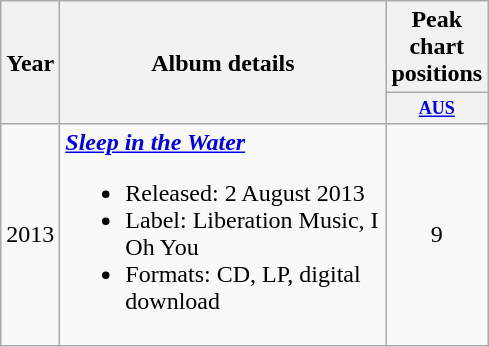<table class="wikitable" style="text-align:center;">
<tr>
<th rowspan="2">Year</th>
<th width="210" rowspan="2">Album details</th>
<th colspan="1">Peak chart positions</th>
</tr>
<tr>
<th style="width:3em;font-size:75%;"><a href='#'>AUS</a><br></th>
</tr>
<tr>
<td>2013</td>
<td align="left"><strong><em><a href='#'>Sleep in the Water</a></em></strong><br><ul><li>Released: 2 August 2013</li><li>Label: Liberation Music, I Oh You</li><li>Formats: CD, LP, digital download</li></ul></td>
<td>9</td>
</tr>
</table>
